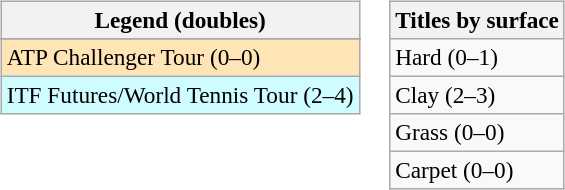<table>
<tr valign=top>
<td><br><table class=wikitable style=font-size:97%>
<tr>
<th>Legend (doubles)</th>
</tr>
<tr bgcolor=e5d1cb>
</tr>
<tr bgcolor=moccasin>
<td>ATP Challenger Tour (0–0)</td>
</tr>
<tr bgcolor=cffcff>
<td>ITF Futures/World Tennis Tour (2–4)</td>
</tr>
</table>
</td>
<td><br><table class=wikitable style=font-size:97%>
<tr>
<th>Titles by surface</th>
</tr>
<tr>
<td>Hard (0–1)</td>
</tr>
<tr>
<td>Clay (2–3)</td>
</tr>
<tr>
<td>Grass (0–0)</td>
</tr>
<tr>
<td>Carpet (0–0)</td>
</tr>
</table>
</td>
</tr>
</table>
